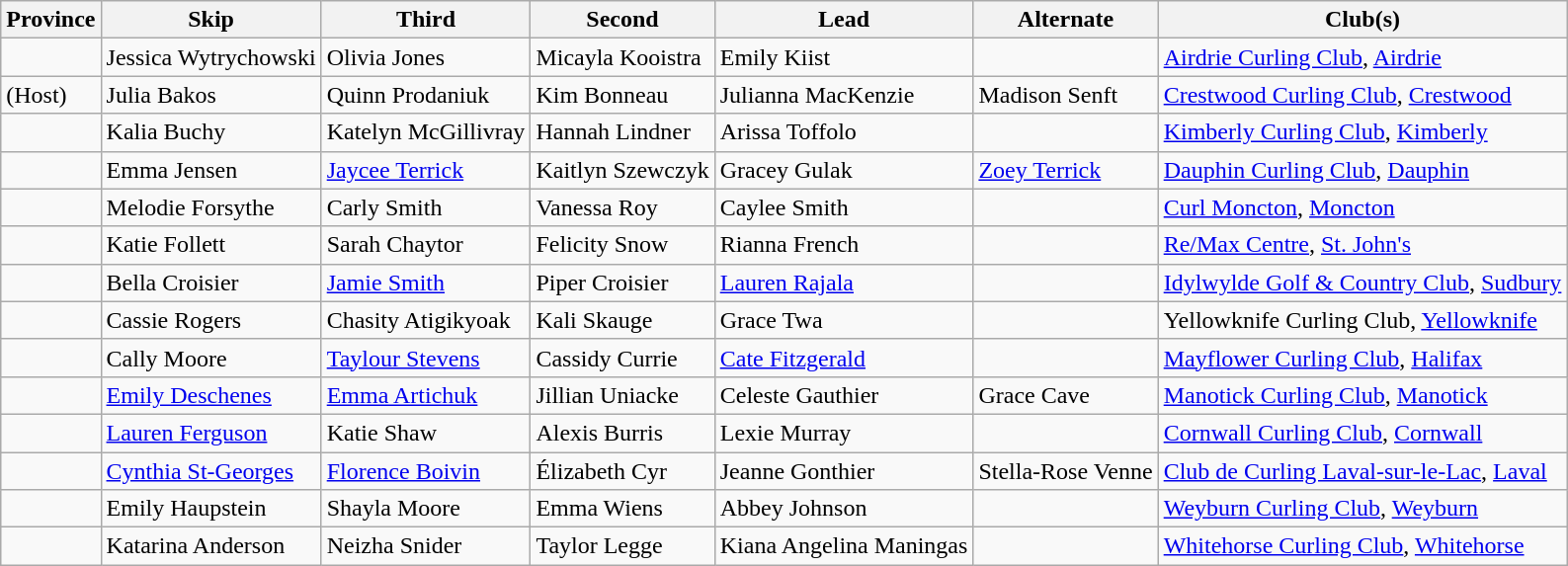<table class="wikitable">
<tr>
<th>Province</th>
<th>Skip</th>
<th>Third</th>
<th>Second</th>
<th>Lead</th>
<th>Alternate</th>
<th>Club(s)</th>
</tr>
<tr>
<td></td>
<td>Jessica Wytrychowski</td>
<td>Olivia Jones</td>
<td>Micayla Kooistra</td>
<td>Emily Kiist</td>
<td></td>
<td><a href='#'>Airdrie Curling Club</a>, <a href='#'>Airdrie</a></td>
</tr>
<tr>
<td> (Host)</td>
<td>Julia Bakos</td>
<td>Quinn Prodaniuk</td>
<td>Kim Bonneau</td>
<td>Julianna MacKenzie</td>
<td>Madison Senft</td>
<td><a href='#'>Crestwood Curling Club</a>, <a href='#'>Crestwood</a></td>
</tr>
<tr>
<td></td>
<td>Kalia Buchy</td>
<td>Katelyn McGillivray</td>
<td>Hannah Lindner</td>
<td>Arissa Toffolo</td>
<td></td>
<td><a href='#'>Kimberly Curling Club</a>, <a href='#'>Kimberly</a></td>
</tr>
<tr>
<td></td>
<td>Emma Jensen</td>
<td><a href='#'>Jaycee Terrick</a></td>
<td>Kaitlyn Szewczyk</td>
<td>Gracey Gulak</td>
<td><a href='#'>Zoey Terrick</a></td>
<td><a href='#'>Dauphin Curling Club</a>, <a href='#'>Dauphin</a></td>
</tr>
<tr>
<td></td>
<td>Melodie Forsythe</td>
<td>Carly Smith</td>
<td>Vanessa Roy</td>
<td>Caylee Smith</td>
<td></td>
<td><a href='#'>Curl Moncton</a>, <a href='#'>Moncton</a></td>
</tr>
<tr>
<td></td>
<td>Katie Follett</td>
<td>Sarah Chaytor</td>
<td>Felicity Snow</td>
<td>Rianna French</td>
<td></td>
<td><a href='#'>Re/Max Centre</a>, <a href='#'>St. John's</a></td>
</tr>
<tr>
<td></td>
<td>Bella Croisier</td>
<td><a href='#'>Jamie Smith</a></td>
<td>Piper Croisier</td>
<td><a href='#'>Lauren Rajala</a></td>
<td></td>
<td><a href='#'>Idylwylde Golf & Country Club</a>, <a href='#'>Sudbury</a></td>
</tr>
<tr>
<td></td>
<td>Cassie Rogers</td>
<td>Chasity Atigikyoak</td>
<td>Kali Skauge</td>
<td>Grace Twa</td>
<td></td>
<td>Yellowknife Curling Club, <a href='#'>Yellowknife</a></td>
</tr>
<tr>
<td></td>
<td>Cally Moore</td>
<td><a href='#'>Taylour Stevens</a></td>
<td>Cassidy Currie</td>
<td><a href='#'>Cate Fitzgerald</a></td>
<td></td>
<td><a href='#'>Mayflower Curling Club</a>, <a href='#'>Halifax</a></td>
</tr>
<tr>
<td></td>
<td><a href='#'>Emily Deschenes</a></td>
<td><a href='#'>Emma Artichuk</a></td>
<td>Jillian Uniacke</td>
<td>Celeste Gauthier</td>
<td>Grace Cave</td>
<td><a href='#'>Manotick Curling Club</a>, <a href='#'>Manotick</a></td>
</tr>
<tr>
<td></td>
<td><a href='#'>Lauren Ferguson</a></td>
<td>Katie Shaw</td>
<td>Alexis Burris</td>
<td>Lexie Murray</td>
<td></td>
<td><a href='#'>Cornwall Curling Club</a>, <a href='#'>Cornwall</a></td>
</tr>
<tr>
<td></td>
<td><a href='#'>Cynthia St-Georges</a></td>
<td><a href='#'>Florence Boivin</a></td>
<td>Élizabeth Cyr</td>
<td>Jeanne Gonthier</td>
<td>Stella-Rose Venne</td>
<td><a href='#'>Club de Curling Laval-sur-le-Lac</a>, <a href='#'>Laval</a></td>
</tr>
<tr>
<td></td>
<td>Emily Haupstein</td>
<td>Shayla Moore</td>
<td>Emma Wiens</td>
<td>Abbey Johnson</td>
<td></td>
<td><a href='#'>Weyburn Curling Club</a>, <a href='#'>Weyburn</a></td>
</tr>
<tr>
<td></td>
<td>Katarina Anderson</td>
<td>Neizha Snider</td>
<td>Taylor Legge</td>
<td>Kiana Angelina Maningas</td>
<td></td>
<td><a href='#'>Whitehorse Curling Club</a>, <a href='#'>Whitehorse</a></td>
</tr>
</table>
